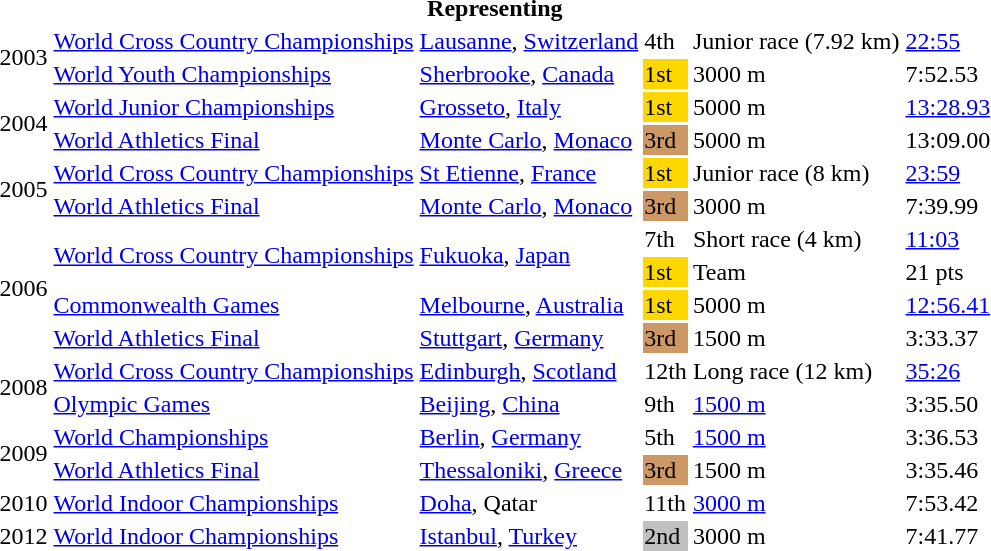<table>
<tr>
<th colspan="6">Representing </th>
</tr>
<tr>
<td rowspan=2>2003</td>
<td><a href='#'>World Cross Country Championships</a></td>
<td><a href='#'>Lausanne</a>, <a href='#'>Switzerland</a></td>
<td>4th</td>
<td>Junior race (7.92 km)</td>
<td><a href='#'>22:55</a></td>
</tr>
<tr>
<td><a href='#'>World Youth Championships</a></td>
<td><a href='#'>Sherbrooke</a>, <a href='#'>Canada</a></td>
<td bgcolor="gold">1st</td>
<td>3000 m</td>
<td>7:52.53</td>
</tr>
<tr>
<td rowspan=2>2004</td>
<td><a href='#'>World Junior Championships</a></td>
<td><a href='#'>Grosseto</a>, <a href='#'>Italy</a></td>
<td bgcolor="gold">1st</td>
<td>5000 m</td>
<td><a href='#'>13:28.93</a></td>
</tr>
<tr>
<td><a href='#'>World Athletics Final</a></td>
<td><a href='#'>Monte Carlo</a>, <a href='#'>Monaco</a></td>
<td bgcolor="cc9966">3rd</td>
<td>5000 m</td>
<td>13:09.00</td>
</tr>
<tr>
<td rowspan=2>2005</td>
<td><a href='#'>World Cross Country Championships</a></td>
<td><a href='#'>St Etienne</a>, <a href='#'>France</a></td>
<td bgcolor="gold">1st</td>
<td>Junior race (8 km)</td>
<td><a href='#'>23:59</a></td>
</tr>
<tr>
<td><a href='#'>World Athletics Final</a></td>
<td><a href='#'>Monte Carlo</a>, <a href='#'>Monaco</a></td>
<td bgcolor="cc9966">3rd</td>
<td>3000 m</td>
<td>7:39.99</td>
</tr>
<tr>
<td rowspan=4>2006</td>
<td rowspan=2><a href='#'>World Cross Country Championships</a></td>
<td rowspan=2><a href='#'>Fukuoka</a>, <a href='#'>Japan</a></td>
<td>7th</td>
<td>Short race (4 km)</td>
<td><a href='#'>11:03</a></td>
</tr>
<tr>
<td bgcolor="gold">1st</td>
<td>Team</td>
<td>21 pts</td>
</tr>
<tr>
<td><a href='#'>Commonwealth Games</a></td>
<td><a href='#'>Melbourne</a>, <a href='#'>Australia</a></td>
<td bgcolor="gold">1st</td>
<td>5000 m</td>
<td><a href='#'>12:56.41</a></td>
</tr>
<tr>
<td><a href='#'>World Athletics Final</a></td>
<td><a href='#'>Stuttgart</a>, <a href='#'>Germany</a></td>
<td bgcolor="cc9966">3rd</td>
<td>1500 m</td>
<td>3:33.37</td>
</tr>
<tr>
<td rowspan=2>2008</td>
<td><a href='#'>World Cross Country Championships</a></td>
<td><a href='#'>Edinburgh</a>, <a href='#'>Scotland</a></td>
<td>12th</td>
<td>Long race (12 km)</td>
<td><a href='#'>35:26</a></td>
</tr>
<tr>
<td><a href='#'>Olympic Games</a></td>
<td><a href='#'>Beijing</a>, <a href='#'>China</a></td>
<td>9th</td>
<td><a href='#'>1500 m</a></td>
<td>3:35.50</td>
</tr>
<tr>
<td rowspan=2>2009</td>
<td><a href='#'>World Championships</a></td>
<td><a href='#'>Berlin</a>, <a href='#'>Germany</a></td>
<td>5th</td>
<td><a href='#'>1500 m</a></td>
<td>3:36.53</td>
</tr>
<tr>
<td><a href='#'>World Athletics Final</a></td>
<td><a href='#'>Thessaloniki</a>, <a href='#'>Greece</a></td>
<td bgcolor="cc9966">3rd</td>
<td>1500 m</td>
<td>3:35.46</td>
</tr>
<tr>
<td>2010</td>
<td><a href='#'>World Indoor Championships</a></td>
<td><a href='#'>Doha</a>, Qatar</td>
<td>11th</td>
<td><a href='#'>3000 m</a></td>
<td>7:53.42</td>
</tr>
<tr>
<td>2012</td>
<td><a href='#'>World Indoor Championships</a></td>
<td><a href='#'>Istanbul</a>, <a href='#'>Turkey</a></td>
<td bgcolor="silver">2nd</td>
<td>3000 m</td>
<td>7:41.77</td>
</tr>
</table>
